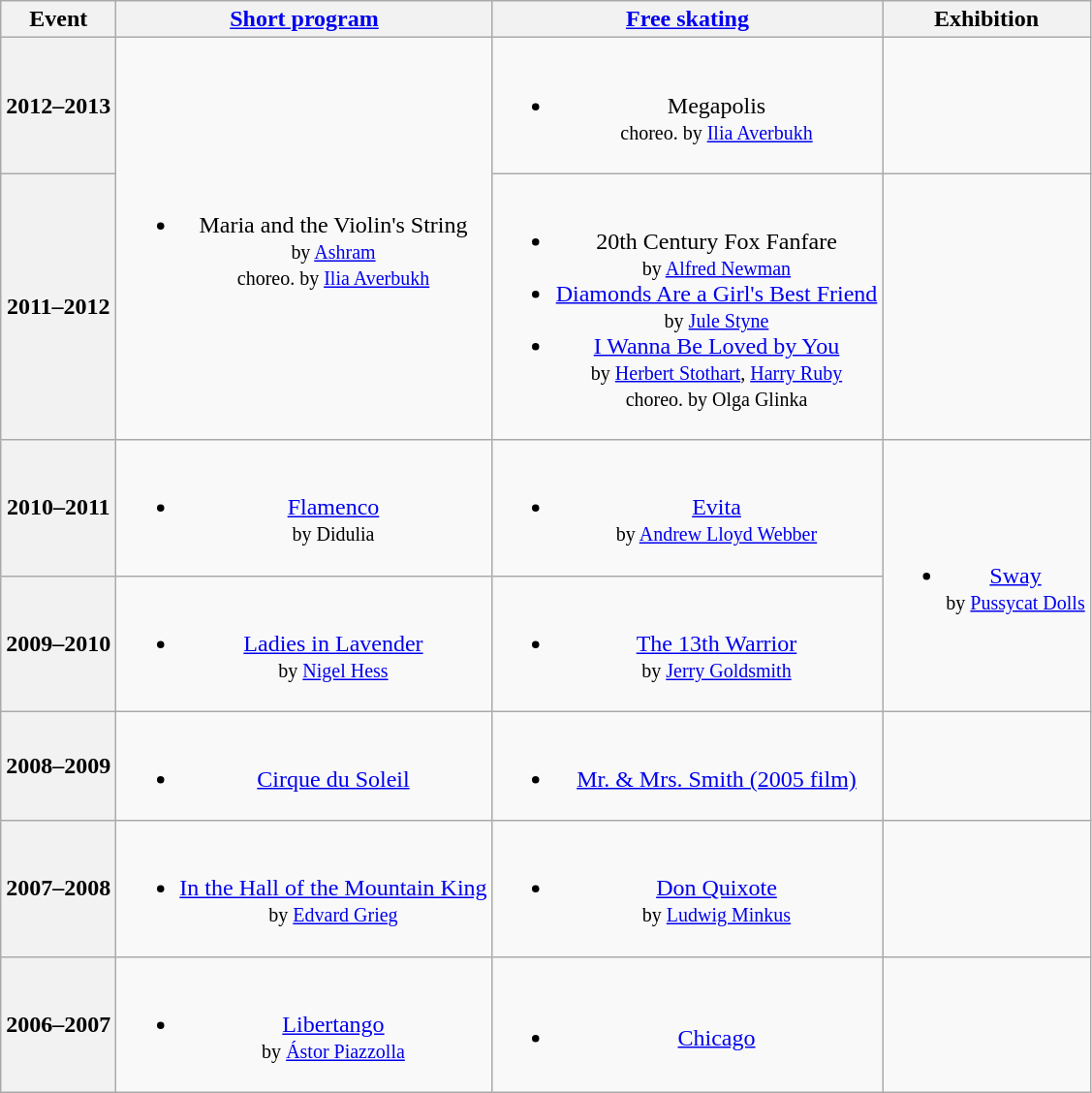<table class="wikitable" style="text-align:center">
<tr>
<th>Event</th>
<th><a href='#'>Short program</a></th>
<th><a href='#'>Free skating</a></th>
<th>Exhibition</th>
</tr>
<tr>
<th>2012–2013<br></th>
<td rowspan=2><br><ul><li>Maria and the Violin's String <br><small> by <a href='#'>Ashram</a><br>choreo. by <a href='#'>Ilia Averbukh</a> </small></li></ul></td>
<td><br><ul><li>Megapolis <br><small> choreo. by <a href='#'>Ilia Averbukh</a> </small></li></ul></td>
<td></td>
</tr>
<tr>
<th>2011–2012<br></th>
<td><br><ul><li>20th Century Fox Fanfare <br><small> by <a href='#'>Alfred Newman</a> </small></li><li><a href='#'>Diamonds Are a Girl's Best Friend</a> <br><small> by <a href='#'>Jule Styne</a> </small></li><li><a href='#'>I Wanna Be Loved by You</a> <br><small> by <a href='#'>Herbert Stothart</a>, <a href='#'>Harry Ruby</a><br>choreo. by Olga Glinka </small></li></ul></td>
<td></td>
</tr>
<tr>
<th>2010–2011<br></th>
<td><br><ul><li><a href='#'>Flamenco</a> <br><small> by Didulia </small></li></ul></td>
<td><br><ul><li><a href='#'>Evita</a> <br><small> by <a href='#'>Andrew Lloyd Webber</a> </small></li></ul></td>
<td rowspan=2><br><ul><li><a href='#'>Sway</a> <br><small> by <a href='#'>Pussycat Dolls</a> </small></li></ul></td>
</tr>
<tr>
<th>2009–2010<br></th>
<td><br><ul><li><a href='#'>Ladies in Lavender</a> <br><small> by <a href='#'>Nigel Hess</a> </small></li></ul></td>
<td><br><ul><li><a href='#'>The 13th Warrior</a> <br><small> by <a href='#'>Jerry Goldsmith</a> </small></li></ul></td>
</tr>
<tr>
<th>2008–2009</th>
<td><br><ul><li><a href='#'>Cirque du Soleil</a></li></ul></td>
<td><br><ul><li><a href='#'>Mr. & Mrs. Smith (2005 film)</a></li></ul></td>
<td></td>
</tr>
<tr>
<th>2007–2008</th>
<td><br><ul><li><a href='#'>In the Hall of the Mountain King</a> <br><small> by <a href='#'>Edvard Grieg</a> </small></li></ul></td>
<td><br><ul><li><a href='#'>Don Quixote</a> <br><small> by <a href='#'>Ludwig Minkus</a> </small></li></ul></td>
<td></td>
</tr>
<tr>
<th>2006–2007<br></th>
<td><br><ul><li><a href='#'>Libertango</a> <br><small> by <a href='#'>Ástor Piazzolla</a> </small></li></ul></td>
<td><br><ul><li><a href='#'>Chicago</a></li></ul></td>
<td></td>
</tr>
</table>
